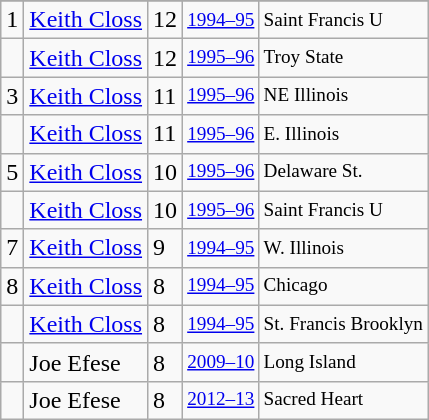<table class="wikitable">
<tr>
</tr>
<tr>
<td>1</td>
<td><a href='#'>Keith Closs</a></td>
<td>12</td>
<td style="font-size:80%;"><a href='#'>1994–95</a></td>
<td style="font-size:80%;">Saint Francis U</td>
</tr>
<tr>
<td></td>
<td><a href='#'>Keith Closs</a></td>
<td>12</td>
<td style="font-size:80%;"><a href='#'>1995–96</a></td>
<td style="font-size:80%;">Troy State</td>
</tr>
<tr>
<td>3</td>
<td><a href='#'>Keith Closs</a></td>
<td>11</td>
<td style="font-size:80%;"><a href='#'>1995–96</a></td>
<td style="font-size:80%;">NE Illinois</td>
</tr>
<tr>
<td></td>
<td><a href='#'>Keith Closs</a></td>
<td>11</td>
<td style="font-size:80%;"><a href='#'>1995–96</a></td>
<td style="font-size:80%;">E. Illinois</td>
</tr>
<tr>
<td>5</td>
<td><a href='#'>Keith Closs</a></td>
<td>10</td>
<td style="font-size:80%;"><a href='#'>1995–96</a></td>
<td style="font-size:80%;">Delaware St.</td>
</tr>
<tr>
<td></td>
<td><a href='#'>Keith Closs</a></td>
<td>10</td>
<td style="font-size:80%;"><a href='#'>1995–96</a></td>
<td style="font-size:80%;">Saint Francis U</td>
</tr>
<tr>
<td>7</td>
<td><a href='#'>Keith Closs</a></td>
<td>9</td>
<td style="font-size:80%;"><a href='#'>1994–95</a></td>
<td style="font-size:80%;">W. Illinois</td>
</tr>
<tr>
<td>8</td>
<td><a href='#'>Keith Closs</a></td>
<td>8</td>
<td style="font-size:80%;"><a href='#'>1994–95</a></td>
<td style="font-size:80%;">Chicago</td>
</tr>
<tr>
<td></td>
<td><a href='#'>Keith Closs</a></td>
<td>8</td>
<td style="font-size:80%;"><a href='#'>1994–95</a></td>
<td style="font-size:80%;">St. Francis Brooklyn</td>
</tr>
<tr>
<td></td>
<td>Joe Efese</td>
<td>8</td>
<td style="font-size:80%;"><a href='#'>2009–10</a></td>
<td style="font-size:80%;">Long Island</td>
</tr>
<tr>
<td></td>
<td>Joe Efese</td>
<td>8</td>
<td style="font-size:80%;"><a href='#'>2012–13</a></td>
<td style="font-size:80%;">Sacred Heart</td>
</tr>
</table>
